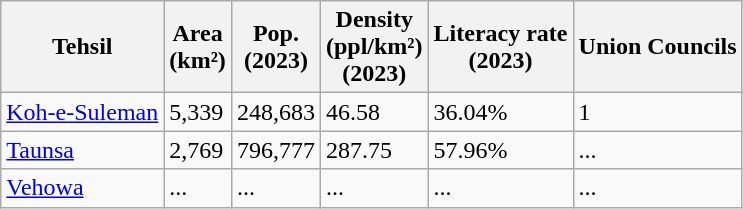<table class="wikitable sortable static-row-numbers static-row-header-hash">
<tr>
<th>Tehsil</th>
<th>Area<br>(km²)</th>
<th>Pop.<br>(2023)</th>
<th>Density<br>(ppl/km²)<br>(2023)</th>
<th>Literacy rate<br>(2023)</th>
<th>Union Councils</th>
</tr>
<tr>
<td><a href='#'>Koh-e-Suleman</a></td>
<td>5,339</td>
<td>248,683</td>
<td>46.58</td>
<td>36.04%</td>
<td>1</td>
</tr>
<tr>
<td><a href='#'>Taunsa</a></td>
<td>2,769</td>
<td>796,777</td>
<td>287.75</td>
<td>57.96%</td>
<td>...</td>
</tr>
<tr>
<td><a href='#'>Vehowa</a></td>
<td>...</td>
<td>...</td>
<td>...</td>
<td>...</td>
<td>...</td>
</tr>
</table>
